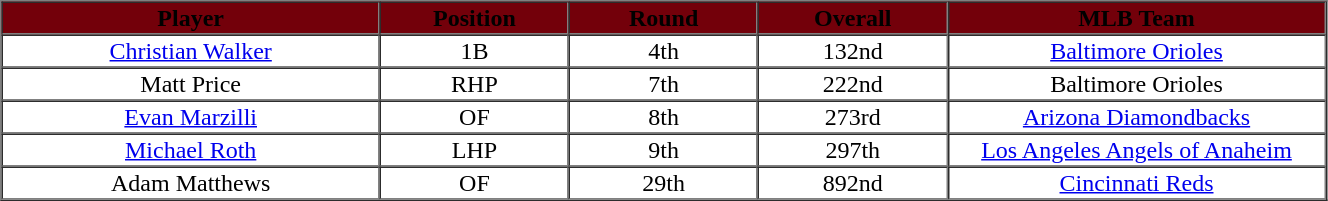<table cellpadding="1" border="1" cellspacing="0" width="70%">
<tr>
<th bgcolor="#73000A" width="20%"><span>Player</span></th>
<th bgcolor="#73000A" width="10%"><span>Position</span></th>
<th bgcolor="#73000A" width="10%"><span>Round</span></th>
<th bgcolor="#73000A" width="10%"><span>Overall</span></th>
<th bgcolor="#73000A" width="20%"><span>MLB Team</span></th>
</tr>
<tr align="center">
<td><a href='#'>Christian Walker</a></td>
<td>1B</td>
<td>4th</td>
<td>132nd</td>
<td><a href='#'>Baltimore Orioles</a></td>
</tr>
<tr align="center">
<td>Matt Price</td>
<td>RHP</td>
<td>7th</td>
<td>222nd</td>
<td>Baltimore Orioles</td>
</tr>
<tr align="center">
<td><a href='#'>Evan Marzilli</a></td>
<td>OF</td>
<td>8th</td>
<td>273rd</td>
<td><a href='#'>Arizona Diamondbacks</a></td>
</tr>
<tr align="center">
<td><a href='#'>Michael Roth</a></td>
<td>LHP</td>
<td>9th</td>
<td>297th</td>
<td><a href='#'>Los Angeles Angels of Anaheim</a></td>
</tr>
<tr align="center">
<td>Adam Matthews</td>
<td>OF</td>
<td>29th</td>
<td>892nd</td>
<td><a href='#'>Cincinnati Reds</a></td>
</tr>
<tr>
</tr>
</table>
